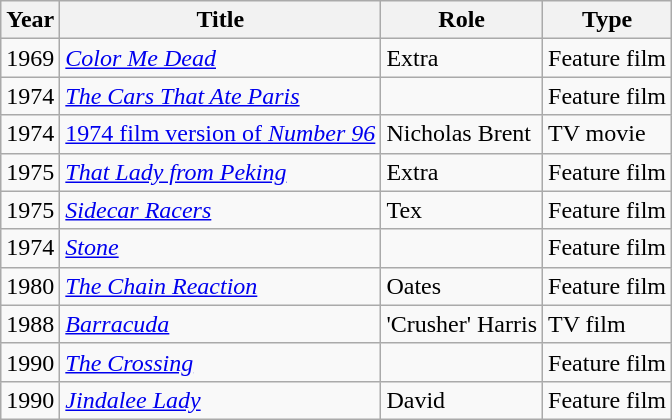<table class="wikitable">
<tr>
<th>Year</th>
<th>Title</th>
<th>Role</th>
<th>Type</th>
</tr>
<tr>
<td>1969</td>
<td><em><a href='#'>Color Me Dead</a></em></td>
<td>Extra</td>
<td>Feature film</td>
</tr>
<tr>
<td>1974</td>
<td><em><a href='#'>The Cars That Ate Paris</a></em></td>
<td></td>
<td>Feature film</td>
</tr>
<tr>
<td>1974</td>
<td><a href='#'>1974 film version of <em>Number 96</em></a></td>
<td>Nicholas Brent</td>
<td>TV movie</td>
</tr>
<tr>
<td>1975</td>
<td><em><a href='#'>That Lady from Peking</a></em></td>
<td>Extra</td>
<td>Feature film</td>
</tr>
<tr>
<td>1975</td>
<td><em><a href='#'>Sidecar Racers</a></em></td>
<td>Tex</td>
<td>Feature film</td>
</tr>
<tr>
<td>1974</td>
<td><em><a href='#'>Stone</a></em></td>
<td></td>
<td>Feature film</td>
</tr>
<tr>
<td>1980</td>
<td><em><a href='#'>The Chain Reaction</a></em></td>
<td>Oates</td>
<td>Feature film</td>
</tr>
<tr>
<td>1988</td>
<td><em><a href='#'>Barracuda</a></em></td>
<td>'Crusher' Harris</td>
<td>TV film</td>
</tr>
<tr>
<td>1990</td>
<td><em><a href='#'>The Crossing</a></em></td>
<td></td>
<td>Feature film</td>
</tr>
<tr>
<td>1990</td>
<td><em><a href='#'>Jindalee Lady</a></em></td>
<td>David</td>
<td>Feature film</td>
</tr>
</table>
